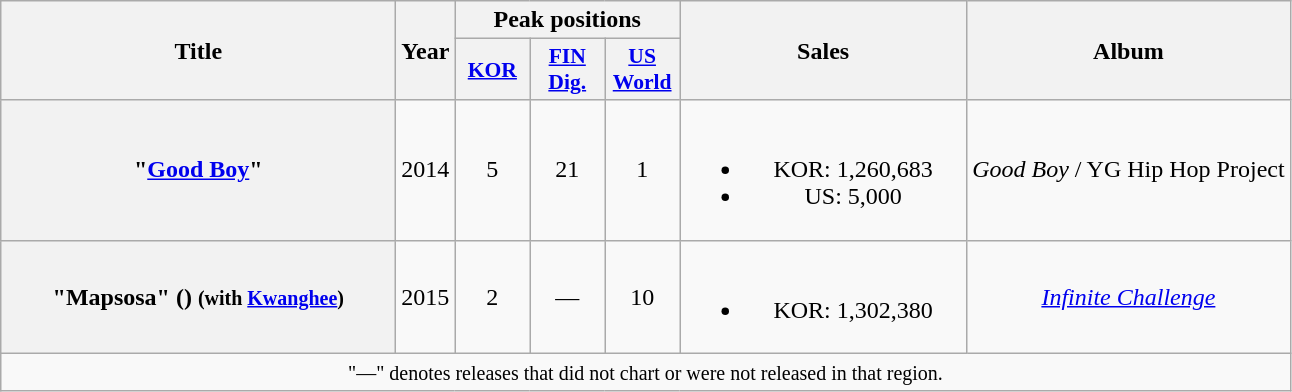<table class="wikitable plainrowheaders" style="text-align:center;">
<tr>
<th rowspan="2" scope="col" style="width:16em;">Title</th>
<th scope="col" rowspan="2">Year</th>
<th scope="col" colspan="3">Peak positions</th>
<th scope="col" rowspan="2" style="width:11.5em;">Sales</th>
<th scope="col" rowspan="2">Album</th>
</tr>
<tr>
<th style="width:3em;font-size:90%"><a href='#'>KOR</a><br></th>
<th style="width:3em;font-size:90%"><a href='#'>FIN Dig.</a><br></th>
<th style="width:3em;font-size:90%"><a href='#'>US World</a><br></th>
</tr>
<tr>
<th scope="row">"<a href='#'>Good Boy</a>"</th>
<td>2014</td>
<td>5</td>
<td>21</td>
<td>1</td>
<td><br><ul><li>KOR: 1,260,683</li><li>US: 5,000</li></ul></td>
<td><em>Good Boy</em> / YG Hip Hop Project</td>
</tr>
<tr>
<th scope="row">"Mapsosa" () <small>(with <a href='#'>Kwanghee</a>) </small></th>
<td>2015</td>
<td>2</td>
<td>—</td>
<td>10</td>
<td><br><ul><li>KOR: 1,302,380</li></ul></td>
<td><em><a href='#'>Infinite Challenge</a></em></td>
</tr>
<tr>
<td colspan="7"><small>"—" denotes releases that did not chart or were not released in that region.</small></td>
</tr>
</table>
